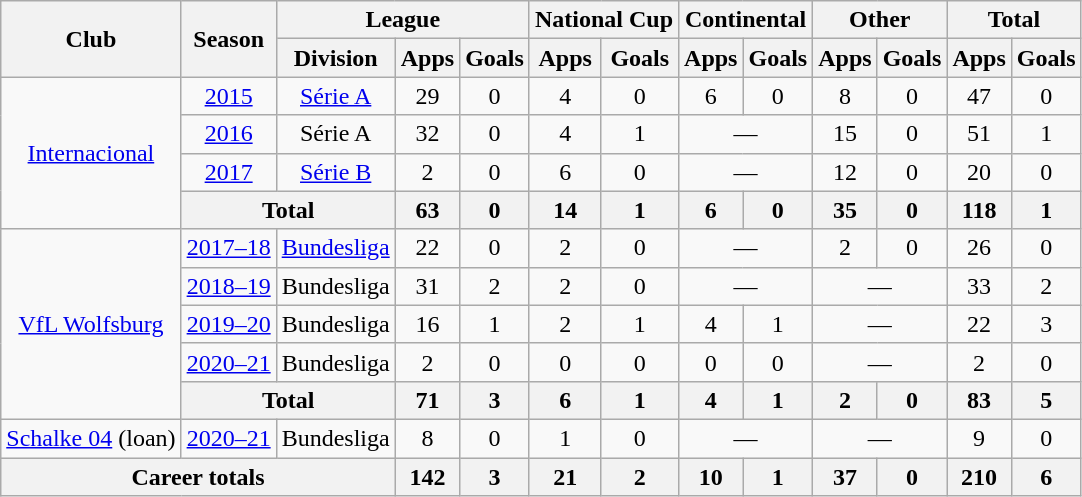<table class="wikitable" style="text-align: center">
<tr>
<th rowspan="2">Club</th>
<th rowspan="2">Season</th>
<th colspan="3">League</th>
<th colspan="2">National Cup</th>
<th colspan="2">Continental</th>
<th colspan="2">Other</th>
<th colspan="2">Total</th>
</tr>
<tr>
<th>Division</th>
<th>Apps</th>
<th>Goals</th>
<th>Apps</th>
<th>Goals</th>
<th>Apps</th>
<th>Goals</th>
<th>Apps</th>
<th>Goals</th>
<th>Apps</th>
<th>Goals</th>
</tr>
<tr>
<td rowspan="4"><a href='#'>Internacional</a></td>
<td><a href='#'>2015</a></td>
<td><a href='#'>Série A</a></td>
<td>29</td>
<td>0</td>
<td>4</td>
<td>0</td>
<td>6</td>
<td>0</td>
<td>8</td>
<td>0</td>
<td>47</td>
<td>0</td>
</tr>
<tr>
<td><a href='#'>2016</a></td>
<td>Série A</td>
<td>32</td>
<td>0</td>
<td>4</td>
<td>1</td>
<td colspan="2">—</td>
<td>15</td>
<td>0</td>
<td>51</td>
<td>1</td>
</tr>
<tr>
<td><a href='#'>2017</a></td>
<td><a href='#'>Série B</a></td>
<td>2</td>
<td>0</td>
<td>6</td>
<td>0</td>
<td colspan="2">—</td>
<td>12</td>
<td>0</td>
<td>20</td>
<td>0</td>
</tr>
<tr>
<th colspan="2">Total</th>
<th>63</th>
<th>0</th>
<th>14</th>
<th>1</th>
<th>6</th>
<th>0</th>
<th>35</th>
<th>0</th>
<th>118</th>
<th>1</th>
</tr>
<tr>
<td rowspan="5"><a href='#'>VfL Wolfsburg</a></td>
<td><a href='#'>2017–18</a></td>
<td><a href='#'>Bundesliga</a></td>
<td>22</td>
<td>0</td>
<td>2</td>
<td>0</td>
<td colspan="2">—</td>
<td>2</td>
<td>0</td>
<td>26</td>
<td>0</td>
</tr>
<tr>
<td><a href='#'>2018–19</a></td>
<td>Bundesliga</td>
<td>31</td>
<td>2</td>
<td>2</td>
<td>0</td>
<td colspan="2">—</td>
<td colspan="2">—</td>
<td>33</td>
<td>2</td>
</tr>
<tr>
<td><a href='#'>2019–20</a></td>
<td>Bundesliga</td>
<td>16</td>
<td>1</td>
<td>2</td>
<td>1</td>
<td>4</td>
<td>1</td>
<td colspan="2">—</td>
<td>22</td>
<td>3</td>
</tr>
<tr>
<td><a href='#'>2020–21</a></td>
<td>Bundesliga</td>
<td>2</td>
<td>0</td>
<td>0</td>
<td>0</td>
<td>0</td>
<td>0</td>
<td colspan="2">—</td>
<td>2</td>
<td>0</td>
</tr>
<tr>
<th colspan="2">Total</th>
<th>71</th>
<th>3</th>
<th>6</th>
<th>1</th>
<th>4</th>
<th>1</th>
<th>2</th>
<th>0</th>
<th>83</th>
<th>5</th>
</tr>
<tr>
<td><a href='#'>Schalke 04</a> (loan)</td>
<td><a href='#'>2020–21</a></td>
<td>Bundesliga</td>
<td>8</td>
<td>0</td>
<td>1</td>
<td>0</td>
<td colspan=2>—</td>
<td colspan=2>—</td>
<td>9</td>
<td>0</td>
</tr>
<tr>
<th colspan="3">Career totals</th>
<th>142</th>
<th>3</th>
<th>21</th>
<th>2</th>
<th>10</th>
<th>1</th>
<th>37</th>
<th>0</th>
<th>210</th>
<th>6</th>
</tr>
</table>
